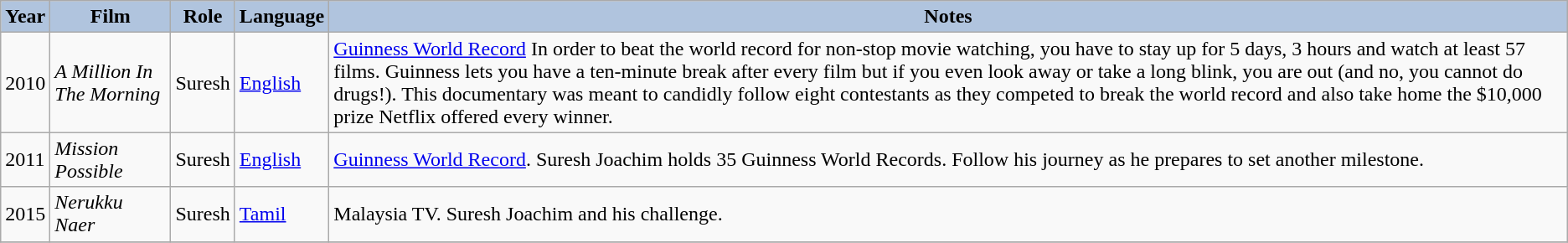<table class="wikitable">
<tr>
<th style="background:#B0C4DE;">Year</th>
<th style="background:#B0C4DE;">Film</th>
<th style="background:#B0C4DE;">Role</th>
<th style="background:#B0C4DE;">Language</th>
<th style="background:#B0C4DE;">Notes</th>
</tr>
<tr>
<td>2010</td>
<td><em>A Million In The Morning</em></td>
<td>Suresh</td>
<td><a href='#'>English</a></td>
<td><a href='#'>Guinness World Record</a> In order to beat the world record for non-stop movie watching, you have to stay up for 5 days, 3 hours and watch at least 57 films. Guinness lets you have a ten-minute break after every film but if you even look away or take a long blink, you are out (and no, you cannot do drugs!). This documentary was meant to candidly follow eight contestants as they competed to break the world record and also take home the $10,000 prize Netflix offered every winner.</td>
</tr>
<tr>
<td>2011</td>
<td><em>Mission Possible</em></td>
<td>Suresh</td>
<td><a href='#'>English</a></td>
<td><a href='#'>Guinness World Record</a>. Suresh Joachim holds 35 Guinness World Records. Follow his journey as he prepares to set another milestone.</td>
</tr>
<tr>
<td>2015</td>
<td><em>Nerukku Naer</em></td>
<td>Suresh</td>
<td><a href='#'>Tamil</a></td>
<td>Malaysia TV. Suresh Joachim and his challenge.</td>
</tr>
<tr>
</tr>
</table>
